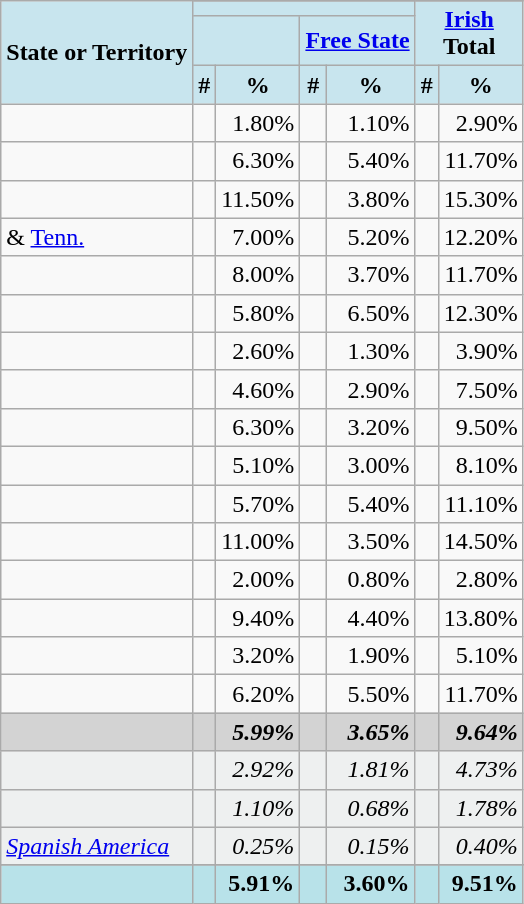<table class="wikitable sortable" style="text-align:right">
<tr>
<th colspan=1 rowspan=4 style="text-align:center; background-color:#C8E5EE;"><strong>State or Territory</strong></th>
</tr>
<tr>
<th colspan=4 rowspan=1 style="text-align:center; background:#C8E5EE;"></th>
<th colspan=2 rowspan=2 style="text-align:center; background:#C8E5EE;"> <a href='#'>Irish</a><br> Total</th>
</tr>
<tr>
<th rowspan="1"  colspan=2 style="text-align:center; background:#C8E5EE;"></th>
<th colspan=2 rowspan=1 style="text-align:center; background:#C8E5EE;"> <a href='#'>Free State</a></th>
</tr>
<tr>
<th style="background-color:#C8E5EE;">#</th>
<th style="background-color:#C8E5EE;">%</th>
<th style="background-color:#C8E5EE;">#</th>
<th style="background-color:#C8E5EE;">%</th>
<th style="background-color:#C8E5EE;">#</th>
<th style="background-color:#C8E5EE;">%</th>
</tr>
<tr>
<td border = "1"; align="left"></td>
<td align="right"></td>
<td align="right">1.80%</td>
<td align="right"></td>
<td align="right">1.10%</td>
<td align="right"></td>
<td align="right">2.90%</td>
</tr>
<tr>
<td border = "1"; align="left"></td>
<td align="right"></td>
<td align="right">6.30%</td>
<td align="right"></td>
<td align="right">5.40%</td>
<td align="right"></td>
<td align="right">11.70%</td>
</tr>
<tr>
<td border = "1"; align="left"></td>
<td align="right"></td>
<td align="right">11.50%</td>
<td align="right"></td>
<td align="right">3.80%</td>
<td align="right"></td>
<td align="right">15.30%</td>
</tr>
<tr>
<td border = "1"; align="left"> & <a href='#'>Tenn.</a></td>
<td align="right"></td>
<td align="right">7.00%</td>
<td align="right"></td>
<td align="right">5.20%</td>
<td align="right"></td>
<td align="right">12.20%</td>
</tr>
<tr>
<td border = "1"; align="left"></td>
<td align="right"></td>
<td align="right">8.00%</td>
<td align="right"></td>
<td align="right">3.70%</td>
<td align="right"></td>
<td align="right">11.70%</td>
</tr>
<tr>
<td border = "1"; align="left"></td>
<td align="right"></td>
<td align="right">5.80%</td>
<td align="right"></td>
<td align="right">6.50%</td>
<td align="right"></td>
<td align="right">12.30%</td>
</tr>
<tr>
<td border = "1"; align="left"></td>
<td align="right"></td>
<td align="right">2.60%</td>
<td align="right"></td>
<td align="right">1.30%</td>
<td align="right"></td>
<td align="right">3.90%</td>
</tr>
<tr>
<td border = "1"; align="left"></td>
<td align="right"></td>
<td align="right">4.60%</td>
<td align="right"></td>
<td align="right">2.90%</td>
<td align="right"></td>
<td align="right">7.50%</td>
</tr>
<tr>
<td border = "1"; align="left"></td>
<td align="right"></td>
<td align="right">6.30%</td>
<td align="right"></td>
<td align="right">3.20%</td>
<td align="right"></td>
<td align="right">9.50%</td>
</tr>
<tr>
<td border = "1"; align="left"></td>
<td align="right"></td>
<td align="right">5.10%</td>
<td align="right"></td>
<td align="right">3.00%</td>
<td align="right"></td>
<td align="right">8.10%</td>
</tr>
<tr>
<td border = "1"; align="left"></td>
<td align="right"></td>
<td align="right">5.70%</td>
<td align="right"></td>
<td align="right">5.40%</td>
<td align="right"></td>
<td align="right">11.10%</td>
</tr>
<tr>
<td border = "1"; align="left"></td>
<td align="right"></td>
<td align="right">11.00%</td>
<td align="right"></td>
<td align="right">3.50%</td>
<td align="right"></td>
<td align="right">14.50%</td>
</tr>
<tr>
<td border = "1"; align="left"></td>
<td align="right"></td>
<td align="right">2.00%</td>
<td align="right"></td>
<td align="right">0.80%</td>
<td align="right"></td>
<td align="right">2.80%</td>
</tr>
<tr>
<td border = "1"; align="left"></td>
<td align="right"></td>
<td align="right">9.40%</td>
<td align="right"></td>
<td align="right">4.40%</td>
<td align="right"></td>
<td align="right">13.80%</td>
</tr>
<tr>
<td border = "1"; align="left"></td>
<td align="right"></td>
<td align="right">3.20%</td>
<td align="right"></td>
<td align="right">1.90%</td>
<td align="right"></td>
<td align="right">5.10%</td>
</tr>
<tr>
<td border = "1"; align="left"></td>
<td align="right"></td>
<td align="right">6.20%</td>
<td align="right"></td>
<td align="right">5.50%</td>
<td align="right"></td>
<td align="right">11.70%</td>
</tr>
<tr bgcolor="lightgrey">
<td border = "1"; align="left"></td>
<td align="right"><strong><em></em></strong></td>
<td align="right"><strong><em>5.99%</em></strong></td>
<td align="right"><strong><em></em></strong></td>
<td align="right"><strong><em>3.65%</em></strong></td>
<td align="right"><strong><em></em></strong></td>
<td align="right"><strong><em>9.64%</em></strong></td>
</tr>
<tr bgcolor="#EEF0F0">
<td border = "1"; align="left"></td>
<td align="right"><em></em></td>
<td align="right"><em>2.92%</em></td>
<td align="right"><em></em></td>
<td align="right"><em>1.81%</em></td>
<td align="right"><em></em></td>
<td align="right"><em>4.73%</em></td>
</tr>
<tr bgcolor="#EEF0F0">
<td border = "1"; align="left"></td>
<td align="right"><em></em></td>
<td align="right"><em>1.10%</em></td>
<td align="right"><em></em></td>
<td align="right"><em>0.68%</em></td>
<td align="right"><em></em></td>
<td align="right"><em>1.78%</em></td>
</tr>
<tr bgcolor="#EEF0F0">
<td border = "1"; align="left"><em> <a href='#'>Spanish America</a></em></td>
<td align="right"><em></em></td>
<td align="right"><em>0.25%</em></td>
<td align="right"><em></em></td>
<td align="right"><em>0.15%</em></td>
<td align="right"><em></em></td>
<td align="right"><em>0.40%</em></td>
</tr>
<tr>
</tr>
<tr class="sortbottom" bgcolor="#B8E2E9">
<td border = "1"; align="center"><strong></strong></td>
<td align="right"><strong></strong></td>
<td align="right"><strong>5.91%</strong></td>
<td align="right"><strong></strong></td>
<td align="right"><strong>3.60%</strong></td>
<td align="right"><strong></strong></td>
<td align="right"><strong>9.51%</strong></td>
</tr>
</table>
